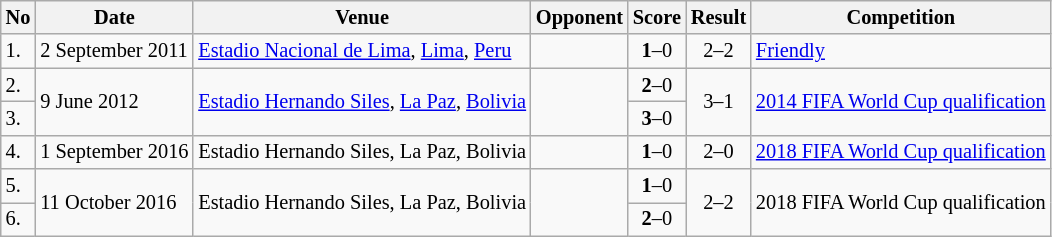<table class="wikitable" style="font-size:85%;">
<tr>
<th>No</th>
<th>Date</th>
<th>Venue</th>
<th>Opponent</th>
<th>Score</th>
<th>Result</th>
<th>Competition</th>
</tr>
<tr>
<td>1.</td>
<td>2 September 2011</td>
<td><a href='#'>Estadio Nacional de Lima</a>, <a href='#'>Lima</a>, <a href='#'>Peru</a></td>
<td></td>
<td align=center><strong>1</strong>–0</td>
<td align=center>2–2</td>
<td><a href='#'>Friendly</a></td>
</tr>
<tr>
<td>2.</td>
<td rowspan=2>9 June 2012</td>
<td rowspan=2><a href='#'>Estadio Hernando Siles</a>, <a href='#'>La Paz</a>, <a href='#'>Bolivia</a></td>
<td rowspan=2></td>
<td align=center><strong>2</strong>–0</td>
<td rowspan=2 align=center>3–1</td>
<td rowspan=2><a href='#'>2014 FIFA World Cup qualification</a></td>
</tr>
<tr>
<td>3.</td>
<td align=center><strong>3</strong>–0</td>
</tr>
<tr>
<td>4.</td>
<td>1 September 2016</td>
<td>Estadio Hernando Siles, La Paz, Bolivia</td>
<td></td>
<td align=center><strong>1</strong>–0</td>
<td align=center>2–0</td>
<td><a href='#'>2018 FIFA World Cup qualification</a></td>
</tr>
<tr>
<td>5.</td>
<td rowspan=2>11 October 2016</td>
<td rowspan=2>Estadio Hernando Siles, La Paz, Bolivia</td>
<td rowspan=2></td>
<td align=center><strong>1</strong>–0</td>
<td rowspan=2 align=center>2–2</td>
<td rowspan=2>2018 FIFA World Cup qualification</td>
</tr>
<tr>
<td>6.</td>
<td align=center><strong>2</strong>–0</td>
</tr>
</table>
